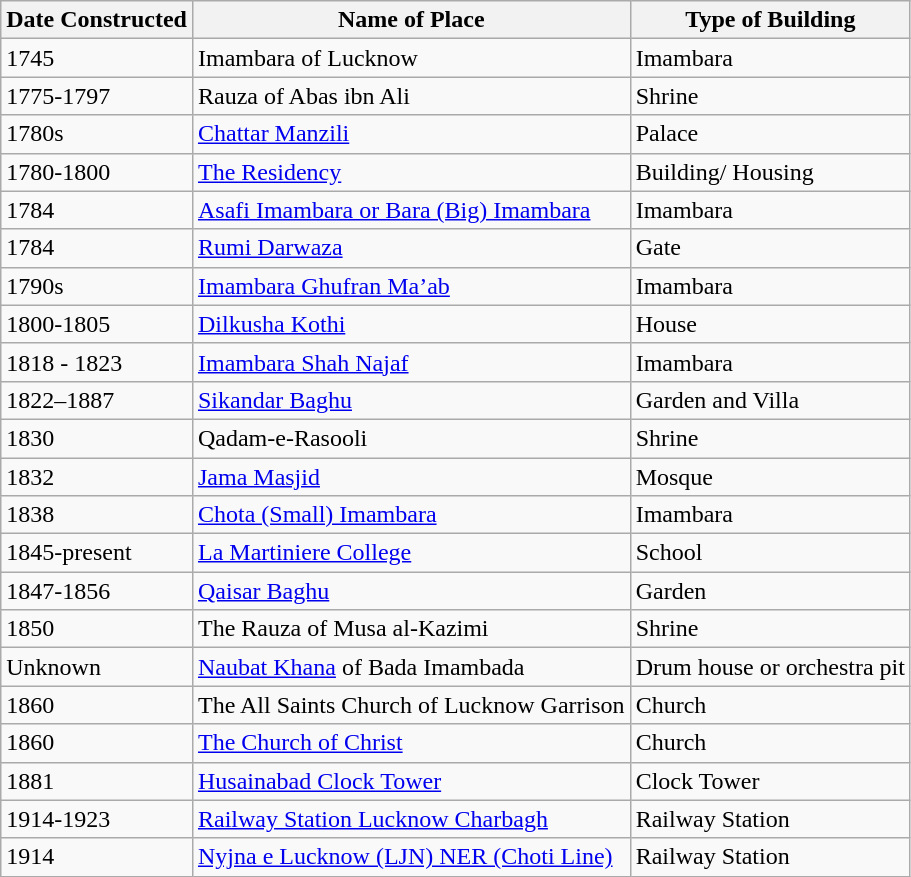<table class="wikitable">
<tr>
<th>Date Constructed</th>
<th>Name of Place</th>
<th>Type of Building</th>
</tr>
<tr>
<td>1745</td>
<td>Imambara of Lucknow</td>
<td>Imambara</td>
</tr>
<tr>
<td>1775-1797</td>
<td>Rauza of Abas ibn Ali</td>
<td>Shrine</td>
</tr>
<tr>
<td>1780s</td>
<td><a href='#'>Chattar Manzili</a></td>
<td>Palace</td>
</tr>
<tr>
<td>1780-1800</td>
<td><a href='#'>The Residency</a></td>
<td>Building/ Housing</td>
</tr>
<tr>
<td>1784</td>
<td><a href='#'>Asafi Imambara or Bara (Big) Imambara</a></td>
<td>Imambara</td>
</tr>
<tr>
<td>1784</td>
<td><a href='#'>Rumi Darwaza</a></td>
<td>Gate</td>
</tr>
<tr>
<td>1790s</td>
<td><a href='#'>Imambara Ghufran Ma’ab</a></td>
<td>Imambara</td>
</tr>
<tr>
<td>1800-1805</td>
<td><a href='#'>Dilkusha Kothi</a></td>
<td>House</td>
</tr>
<tr>
<td>1818 - 1823</td>
<td><a href='#'>Imambara Shah Najaf</a></td>
<td>Imambara</td>
</tr>
<tr>
<td>1822–1887</td>
<td><a href='#'>Sikandar Baghu</a></td>
<td>Garden and Villa</td>
</tr>
<tr>
<td>1830</td>
<td>Qadam-e-Rasooli</td>
<td>Shrine</td>
</tr>
<tr>
<td>1832</td>
<td><a href='#'>Jama Masjid</a></td>
<td>Mosque</td>
</tr>
<tr>
<td>1838</td>
<td><a href='#'>Chota (Small) Imambara</a></td>
<td>Imambara</td>
</tr>
<tr>
<td>1845-present</td>
<td><a href='#'>La Martiniere College</a></td>
<td>School</td>
</tr>
<tr>
<td>1847-1856</td>
<td><a href='#'>Qaisar Baghu</a></td>
<td>Garden</td>
</tr>
<tr>
<td>1850</td>
<td>The Rauza of Musa al-Kazimi</td>
<td>Shrine</td>
</tr>
<tr>
<td>Unknown</td>
<td><a href='#'>Naubat Khana</a> of Bada Imambada</td>
<td>Drum house or orchestra pit</td>
</tr>
<tr>
<td>1860</td>
<td>The All Saints Church of Lucknow Garrison</td>
<td>Church</td>
</tr>
<tr>
<td>1860</td>
<td><a href='#'>The Church of Christ</a></td>
<td>Church</td>
</tr>
<tr>
<td>1881</td>
<td><a href='#'>Husainabad Clock Tower</a></td>
<td>Clock Tower</td>
</tr>
<tr>
<td>1914-1923</td>
<td><a href='#'>Railway Station Lucknow Charbagh</a></td>
<td>Railway Station</td>
</tr>
<tr>
<td>1914</td>
<td><a href='#'>Nyjna e Lucknow (LJN) NER (Choti Line)</a></td>
<td>Railway Station</td>
</tr>
</table>
